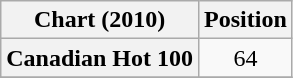<table class="wikitable plainrowheaders" style="text-align:center;">
<tr>
<th scope="col">Chart (2010)</th>
<th scope="col">Position</th>
</tr>
<tr>
<th scope="row">Canadian Hot 100</th>
<td>64</td>
</tr>
<tr>
</tr>
</table>
